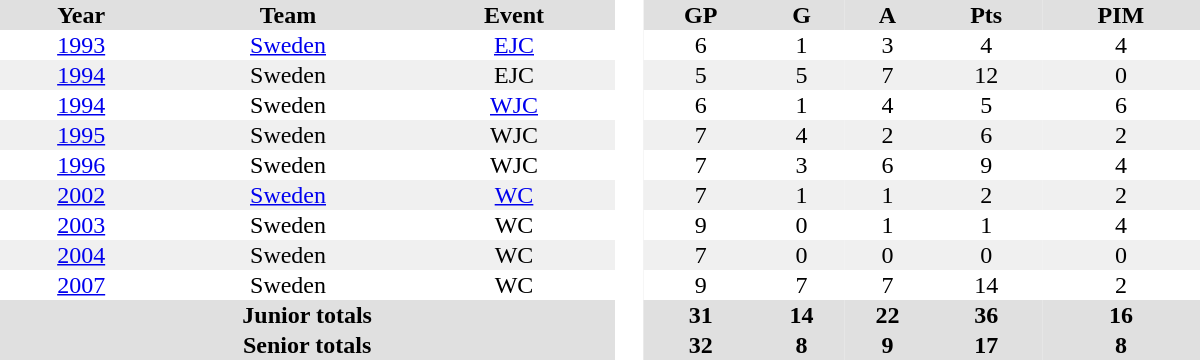<table border="0" cellpadding="1" cellspacing="0" style="text-align:center; width:50em">
<tr ALIGN="center" bgcolor="#e0e0e0">
<th>Year</th>
<th>Team</th>
<th>Event</th>
<th rowspan="99" bgcolor="#ffffff"> </th>
<th>GP</th>
<th>G</th>
<th>A</th>
<th>Pts</th>
<th>PIM</th>
</tr>
<tr>
<td><a href='#'>1993</a></td>
<td><a href='#'>Sweden</a></td>
<td><a href='#'>EJC</a></td>
<td>6</td>
<td>1</td>
<td>3</td>
<td>4</td>
<td>4</td>
</tr>
<tr bgcolor="#f0f0f0">
<td><a href='#'>1994</a></td>
<td>Sweden</td>
<td>EJC</td>
<td>5</td>
<td>5</td>
<td>7</td>
<td>12</td>
<td>0</td>
</tr>
<tr>
<td><a href='#'>1994</a></td>
<td>Sweden</td>
<td><a href='#'>WJC</a></td>
<td>6</td>
<td>1</td>
<td>4</td>
<td>5</td>
<td>6</td>
</tr>
<tr bgcolor="#f0f0f0">
<td><a href='#'>1995</a></td>
<td>Sweden</td>
<td>WJC</td>
<td>7</td>
<td>4</td>
<td>2</td>
<td>6</td>
<td>2</td>
</tr>
<tr>
<td><a href='#'>1996</a></td>
<td>Sweden</td>
<td>WJC</td>
<td>7</td>
<td>3</td>
<td>6</td>
<td>9</td>
<td>4</td>
</tr>
<tr bgcolor="#f0f0f0">
<td><a href='#'>2002</a></td>
<td><a href='#'>Sweden</a></td>
<td><a href='#'>WC</a></td>
<td>7</td>
<td>1</td>
<td>1</td>
<td>2</td>
<td>2</td>
</tr>
<tr>
<td><a href='#'>2003</a></td>
<td>Sweden</td>
<td>WC</td>
<td>9</td>
<td>0</td>
<td>1</td>
<td>1</td>
<td>4</td>
</tr>
<tr bgcolor="#f0f0f0">
<td><a href='#'>2004</a></td>
<td>Sweden</td>
<td>WC</td>
<td>7</td>
<td>0</td>
<td>0</td>
<td>0</td>
<td>0</td>
</tr>
<tr>
<td><a href='#'>2007</a></td>
<td>Sweden</td>
<td>WC</td>
<td>9</td>
<td>7</td>
<td>7</td>
<td>14</td>
<td>2</td>
</tr>
<tr bgcolor="#e0e0e0">
<th colspan=3>Junior totals</th>
<th>31</th>
<th>14</th>
<th>22</th>
<th>36</th>
<th>16</th>
</tr>
<tr bgcolor="#e0e0e0">
<th colspan=3>Senior totals</th>
<th>32</th>
<th>8</th>
<th>9</th>
<th>17</th>
<th>8</th>
</tr>
</table>
